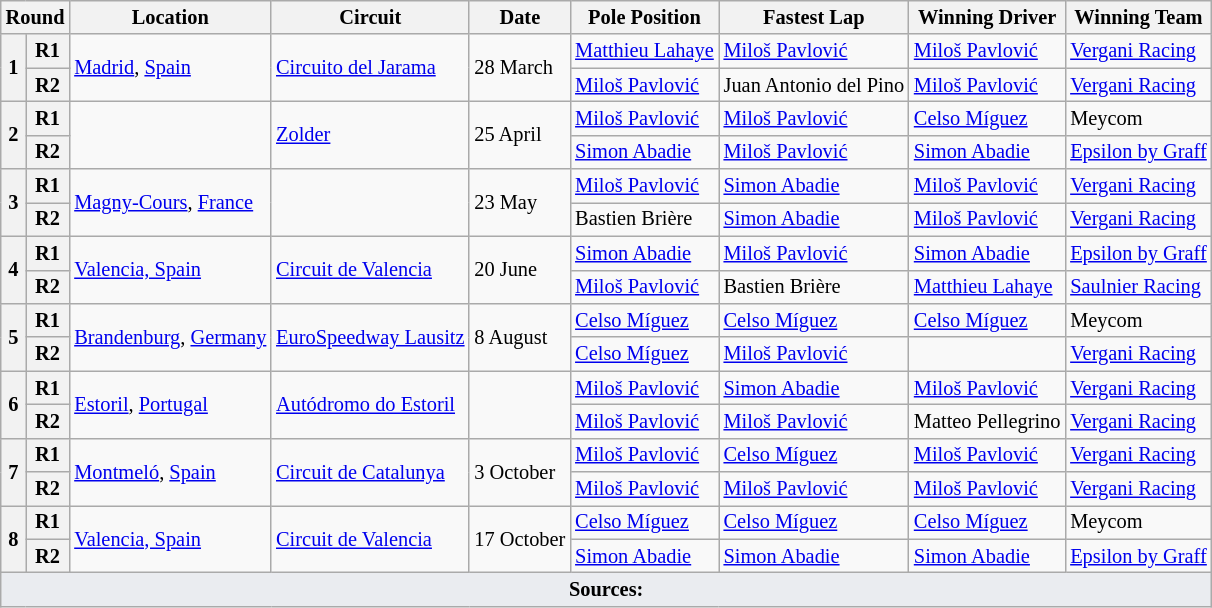<table class="wikitable" style="font-size: 85%">
<tr>
<th colspan=2>Round</th>
<th>Location</th>
<th>Circuit</th>
<th>Date</th>
<th>Pole Position</th>
<th>Fastest Lap</th>
<th>Winning Driver</th>
<th>Winning Team</th>
</tr>
<tr>
<th rowspan=2>1</th>
<th>R1</th>
<td rowspan=2> <a href='#'>Madrid</a>, <a href='#'>Spain</a></td>
<td rowspan=2><a href='#'>Circuito del Jarama</a></td>
<td rowspan=2>28 March</td>
<td nowrap> <a href='#'>Matthieu Lahaye</a></td>
<td nowrap> <a href='#'>Miloš Pavlović</a></td>
<td nowrap> <a href='#'>Miloš Pavlović</a></td>
<td> <a href='#'>Vergani Racing</a></td>
</tr>
<tr>
<th>R2</th>
<td nowrap> <a href='#'>Miloš Pavlović</a></td>
<td nowrap> Juan Antonio del Pino</td>
<td> <a href='#'>Miloš Pavlović</a></td>
<td> <a href='#'>Vergani Racing</a></td>
</tr>
<tr>
<th rowspan=2>2</th>
<th>R1</th>
<td rowspan=2></td>
<td rowspan=2><a href='#'>Zolder</a></td>
<td rowspan=2>25 April</td>
<td> <a href='#'>Miloš Pavlović</a></td>
<td> <a href='#'>Miloš Pavlović</a></td>
<td> <a href='#'>Celso Míguez</a></td>
<td> Meycom</td>
</tr>
<tr>
<th>R2</th>
<td> <a href='#'>Simon Abadie</a></td>
<td> <a href='#'>Miloš Pavlović</a></td>
<td> <a href='#'>Simon Abadie</a></td>
<td nowrap> <a href='#'>Epsilon by Graff</a></td>
</tr>
<tr>
<th rowspan=2>3</th>
<th>R1</th>
<td rowspan=2> <a href='#'>Magny-Cours</a>, <a href='#'>France</a></td>
<td rowspan=2></td>
<td rowspan=2>23 May</td>
<td> <a href='#'>Miloš Pavlović</a></td>
<td> <a href='#'>Simon Abadie</a></td>
<td> <a href='#'>Miloš Pavlović</a></td>
<td> <a href='#'>Vergani Racing</a></td>
</tr>
<tr>
<th>R2</th>
<td> Bastien Brière</td>
<td> <a href='#'>Simon Abadie</a></td>
<td> <a href='#'>Miloš Pavlović</a></td>
<td> <a href='#'>Vergani Racing</a></td>
</tr>
<tr>
<th rowspan=2>4</th>
<th>R1</th>
<td rowspan=2> <a href='#'>Valencia, Spain</a></td>
<td rowspan=2><a href='#'>Circuit de Valencia</a></td>
<td rowspan=2>20 June</td>
<td> <a href='#'>Simon Abadie</a></td>
<td> <a href='#'>Miloš Pavlović</a></td>
<td> <a href='#'>Simon Abadie</a></td>
<td> <a href='#'>Epsilon by Graff</a></td>
</tr>
<tr>
<th>R2</th>
<td> <a href='#'>Miloš Pavlović</a></td>
<td> Bastien Brière</td>
<td> <a href='#'>Matthieu Lahaye</a></td>
<td> <a href='#'>Saulnier Racing</a></td>
</tr>
<tr>
<th rowspan=2>5</th>
<th>R1</th>
<td rowspan=2> <a href='#'>Brandenburg</a>, <a href='#'>Germany</a></td>
<td rowspan=2><a href='#'>EuroSpeedway Lausitz</a></td>
<td rowspan=2>8 August</td>
<td> <a href='#'>Celso Míguez</a></td>
<td> <a href='#'>Celso Míguez</a></td>
<td> <a href='#'>Celso Míguez</a></td>
<td> Meycom</td>
</tr>
<tr>
<th>R2</th>
<td> <a href='#'>Celso Míguez</a></td>
<td> <a href='#'>Miloš Pavlović</a></td>
<td></td>
<td> <a href='#'>Vergani Racing</a></td>
</tr>
<tr>
<th rowspan=2>6</th>
<th>R1</th>
<td rowspan=2> <a href='#'>Estoril</a>, <a href='#'>Portugal</a></td>
<td rowspan=2><a href='#'>Autódromo do Estoril</a></td>
<td rowspan=2></td>
<td> <a href='#'>Miloš Pavlović</a></td>
<td> <a href='#'>Simon Abadie</a></td>
<td> <a href='#'>Miloš Pavlović</a></td>
<td> <a href='#'>Vergani Racing</a></td>
</tr>
<tr>
<th>R2</th>
<td> <a href='#'>Miloš Pavlović</a></td>
<td> <a href='#'>Miloš Pavlović</a></td>
<td> Matteo Pellegrino</td>
<td> <a href='#'>Vergani Racing</a></td>
</tr>
<tr>
<th rowspan=2>7</th>
<th>R1</th>
<td rowspan=2> <a href='#'>Montmeló</a>, <a href='#'>Spain</a></td>
<td rowspan=2><a href='#'>Circuit de Catalunya</a></td>
<td rowspan=2>3 October</td>
<td> <a href='#'>Miloš Pavlović</a></td>
<td> <a href='#'>Celso Míguez</a></td>
<td> <a href='#'>Miloš Pavlović</a></td>
<td> <a href='#'>Vergani Racing</a></td>
</tr>
<tr>
<th>R2</th>
<td> <a href='#'>Miloš Pavlović</a></td>
<td> <a href='#'>Miloš Pavlović</a></td>
<td> <a href='#'>Miloš Pavlović</a></td>
<td> <a href='#'>Vergani Racing</a></td>
</tr>
<tr>
<th rowspan=2>8</th>
<th>R1</th>
<td rowspan=2> <a href='#'>Valencia, Spain</a></td>
<td rowspan=2><a href='#'>Circuit de Valencia</a></td>
<td rowspan=2>17 October</td>
<td> <a href='#'>Celso Míguez</a></td>
<td> <a href='#'>Celso Míguez</a></td>
<td> <a href='#'>Celso Míguez</a></td>
<td> Meycom</td>
</tr>
<tr>
<th>R2</th>
<td> <a href='#'>Simon Abadie</a></td>
<td> <a href='#'>Simon Abadie</a></td>
<td> <a href='#'>Simon Abadie</a></td>
<td> <a href='#'>Epsilon by Graff</a></td>
</tr>
<tr class="sortbottom">
<td colspan="9" style="background-color:#EAECF0;text-align:center"><strong>Sources:</strong></td>
</tr>
</table>
